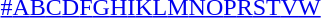<table id="toc" class="toc" summary="Class">
<tr>
<th></th>
</tr>
<tr>
<td style="text-align:center;"><a href='#'>#</a><a href='#'>A</a><a href='#'>B</a><a href='#'>C</a><a href='#'>D</a><a href='#'>F</a><a href='#'>G</a><a href='#'>H</a><a href='#'>I</a><a href='#'>K</a><a href='#'>L</a><a href='#'>M</a><a href='#'>N</a><a href='#'>O</a><a href='#'>P</a><a href='#'>R</a><a href='#'>S</a><a href='#'>T</a><a href='#'>V</a><a href='#'>W</a></td>
</tr>
</table>
